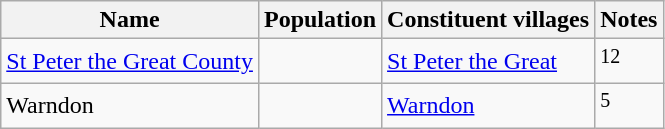<table class="wikitable">
<tr>
<th>Name</th>
<th>Population</th>
<th>Constituent villages</th>
<th>Notes</th>
</tr>
<tr>
<td><a href='#'>St Peter the Great County</a></td>
<td></td>
<td><a href='#'>St Peter the Great</a></td>
<td><sup>12</sup></td>
</tr>
<tr>
<td>Warndon</td>
<td></td>
<td><a href='#'>Warndon</a></td>
<td><sup>5</sup></td>
</tr>
</table>
